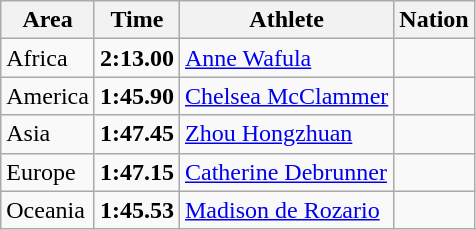<table class="wikitable">
<tr>
<th>Area</th>
<th>Time</th>
<th>Athlete</th>
<th>Nation</th>
</tr>
<tr>
<td>Africa</td>
<td><strong>2:13.00</strong></td>
<td><a href='#'>Anne Wafula</a></td>
<td></td>
</tr>
<tr>
<td>America</td>
<td><strong>1:45.90</strong></td>
<td><a href='#'>Chelsea McClammer</a></td>
<td></td>
</tr>
<tr>
<td>Asia</td>
<td><strong>1:47.45</strong> </td>
<td><a href='#'>Zhou Hongzhuan</a></td>
<td></td>
</tr>
<tr>
<td>Europe</td>
<td><strong>1:47.15</strong></td>
<td><a href='#'>Catherine Debrunner</a></td>
<td></td>
</tr>
<tr>
<td>Oceania</td>
<td><strong>1:45.53</strong> </td>
<td><a href='#'>Madison de Rozario</a></td>
<td></td>
</tr>
</table>
